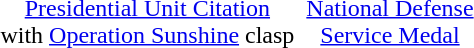<table style="margin:1em auto; text-align:center;">
<tr>
<td></td>
<td></td>
<td></td>
</tr>
<tr>
<td><a href='#'>Presidential Unit Citation</a><br>with <a href='#'>Operation Sunshine</a> clasp</td>
<td></td>
<td><a href='#'>National Defense<br>Service Medal</a></td>
</tr>
</table>
